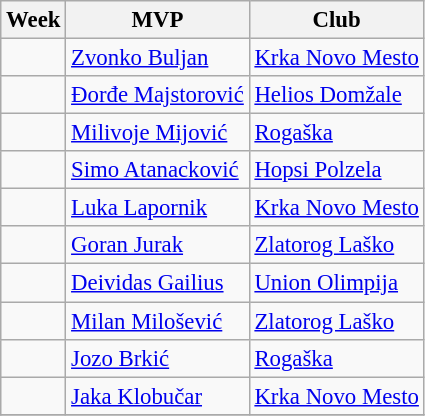<table class="wikitable sortable" style="font-size:95%;">
<tr>
<th>Week</th>
<th>MVP</th>
<th>Club</th>
</tr>
<tr>
<td></td>
<td> <a href='#'>Zvonko Buljan</a></td>
<td><a href='#'>Krka Novo Mesto</a></td>
</tr>
<tr>
<td></td>
<td> <a href='#'>Đorđe Majstorović</a></td>
<td><a href='#'>Helios Domžale</a></td>
</tr>
<tr>
<td></td>
<td> <a href='#'>Milivoje Mijović</a></td>
<td><a href='#'>Rogaška</a></td>
</tr>
<tr>
<td></td>
<td> <a href='#'>Simo Atanacković</a></td>
<td><a href='#'>Hopsi Polzela</a></td>
</tr>
<tr>
<td></td>
<td> <a href='#'>Luka Lapornik</a></td>
<td><a href='#'>Krka Novo Mesto</a></td>
</tr>
<tr>
<td></td>
<td> <a href='#'>Goran Jurak</a></td>
<td><a href='#'>Zlatorog Laško</a></td>
</tr>
<tr>
<td></td>
<td> <a href='#'>Deividas Gailius</a></td>
<td><a href='#'>Union Olimpija</a></td>
</tr>
<tr>
<td></td>
<td> <a href='#'>Milan Milošević</a></td>
<td><a href='#'>Zlatorog Laško</a></td>
</tr>
<tr>
<td></td>
<td> <a href='#'>Jozo Brkić</a></td>
<td><a href='#'>Rogaška</a></td>
</tr>
<tr>
<td></td>
<td> <a href='#'>Jaka Klobučar</a></td>
<td><a href='#'>Krka Novo Mesto</a></td>
</tr>
<tr>
</tr>
</table>
